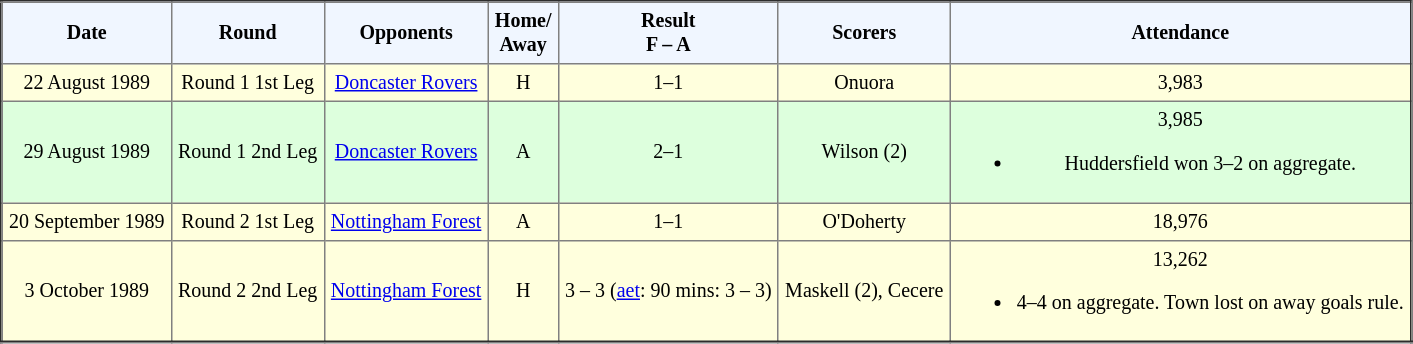<table border="2" cellpadding="4" style="border-collapse:collapse; text-align:center; font-size:smaller;">
<tr style="background:#f0f6ff;">
<th><strong>Date</strong></th>
<th><strong>Round</strong></th>
<th><strong>Opponents</strong></th>
<th><strong>Home/<br>Away</strong></th>
<th><strong>Result<br>F – A</strong></th>
<th><strong>Scorers</strong></th>
<th><strong>Attendance</strong></th>
</tr>
<tr bgcolor="#ffffdd">
<td>22 August 1989</td>
<td>Round 1 1st Leg</td>
<td><a href='#'>Doncaster Rovers</a></td>
<td>H</td>
<td>1–1</td>
<td>Onuora</td>
<td>3,983</td>
</tr>
<tr bgcolor="#ddffdd">
<td>29 August 1989</td>
<td>Round 1 2nd Leg</td>
<td><a href='#'>Doncaster Rovers</a></td>
<td>A</td>
<td>2–1</td>
<td>Wilson (2)</td>
<td>3,985<br><ul><li>Huddersfield won 3–2 on aggregate.</li></ul></td>
</tr>
<tr bgcolor="#ffffdd">
<td>20 September 1989</td>
<td>Round 2 1st Leg</td>
<td><a href='#'>Nottingham Forest</a></td>
<td>A</td>
<td>1–1</td>
<td>O'Doherty</td>
<td>18,976</td>
</tr>
<tr bgcolor="#ffffdd">
<td>3 October 1989</td>
<td>Round 2 2nd Leg</td>
<td><a href='#'>Nottingham Forest</a></td>
<td>H</td>
<td>3 – 3 (<a href='#'>aet</a>: 90 mins: 3 – 3)</td>
<td>Maskell (2), Cecere</td>
<td>13,262<br><ul><li>4–4 on aggregate. Town lost on away goals rule.</li></ul></td>
</tr>
</table>
